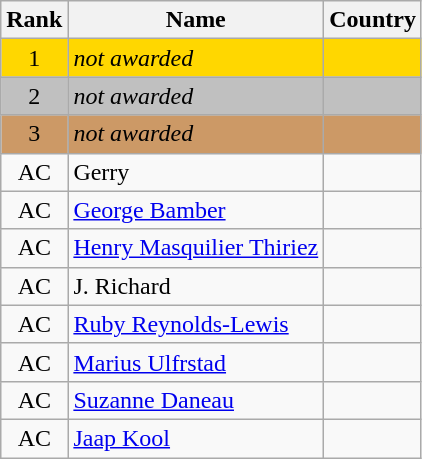<table class="wikitable sortable" style="text-align:center">
<tr>
<th>Rank</th>
<th>Name</th>
<th>Country</th>
</tr>
<tr bgcolor=gold>
<td>1</td>
<td align="left"><em>not awarded</em></td>
<td align="left"></td>
</tr>
<tr bgcolor=silver>
<td>2</td>
<td align="left"><em>not awarded</em></td>
<td align="left"></td>
</tr>
<tr bgcolor=#CC9966>
<td>3</td>
<td align="left"><em>not awarded</em></td>
<td align="left"></td>
</tr>
<tr>
<td>AC</td>
<td align="left">Gerry</td>
<td align="left"></td>
</tr>
<tr>
<td>AC</td>
<td align="left"><a href='#'>George Bamber</a></td>
<td align="left"></td>
</tr>
<tr>
<td>AC</td>
<td align="left"><a href='#'>Henry Masquilier Thiriez</a></td>
<td align="left"></td>
</tr>
<tr>
<td>AC</td>
<td align="left">J. Richard</td>
<td align="left"></td>
</tr>
<tr>
<td>AC</td>
<td align="left"><a href='#'>Ruby Reynolds-Lewis</a></td>
<td align="left"></td>
</tr>
<tr>
<td>AC</td>
<td align="left"><a href='#'>Marius Ulfrstad</a></td>
<td align="left"></td>
</tr>
<tr>
<td>AC</td>
<td align="left"><a href='#'>Suzanne Daneau</a></td>
<td align="left"></td>
</tr>
<tr>
<td>AC</td>
<td align="left"><a href='#'>Jaap Kool</a></td>
<td align="left"></td>
</tr>
</table>
